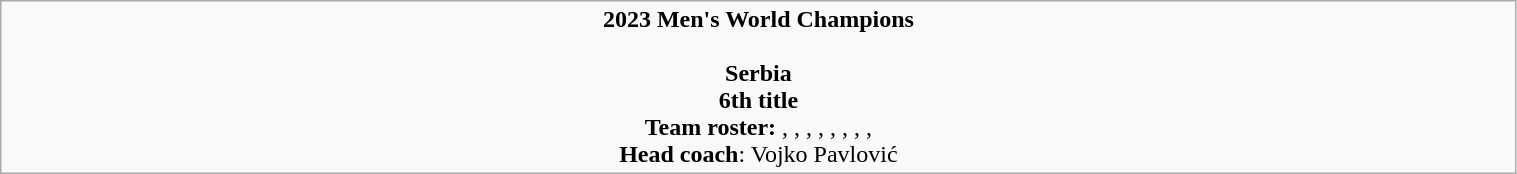<table class="wikitable" style="width: 80%;">
<tr style="text-align: center;">
<td><strong>2023 Men's World Champions</strong><br><br><strong>Serbia</strong><br><strong>6th title</strong><br><strong>Team roster:</strong> , , , , , , , , <br><strong>Head coach</strong>: Vojko Pavlović</td>
</tr>
</table>
